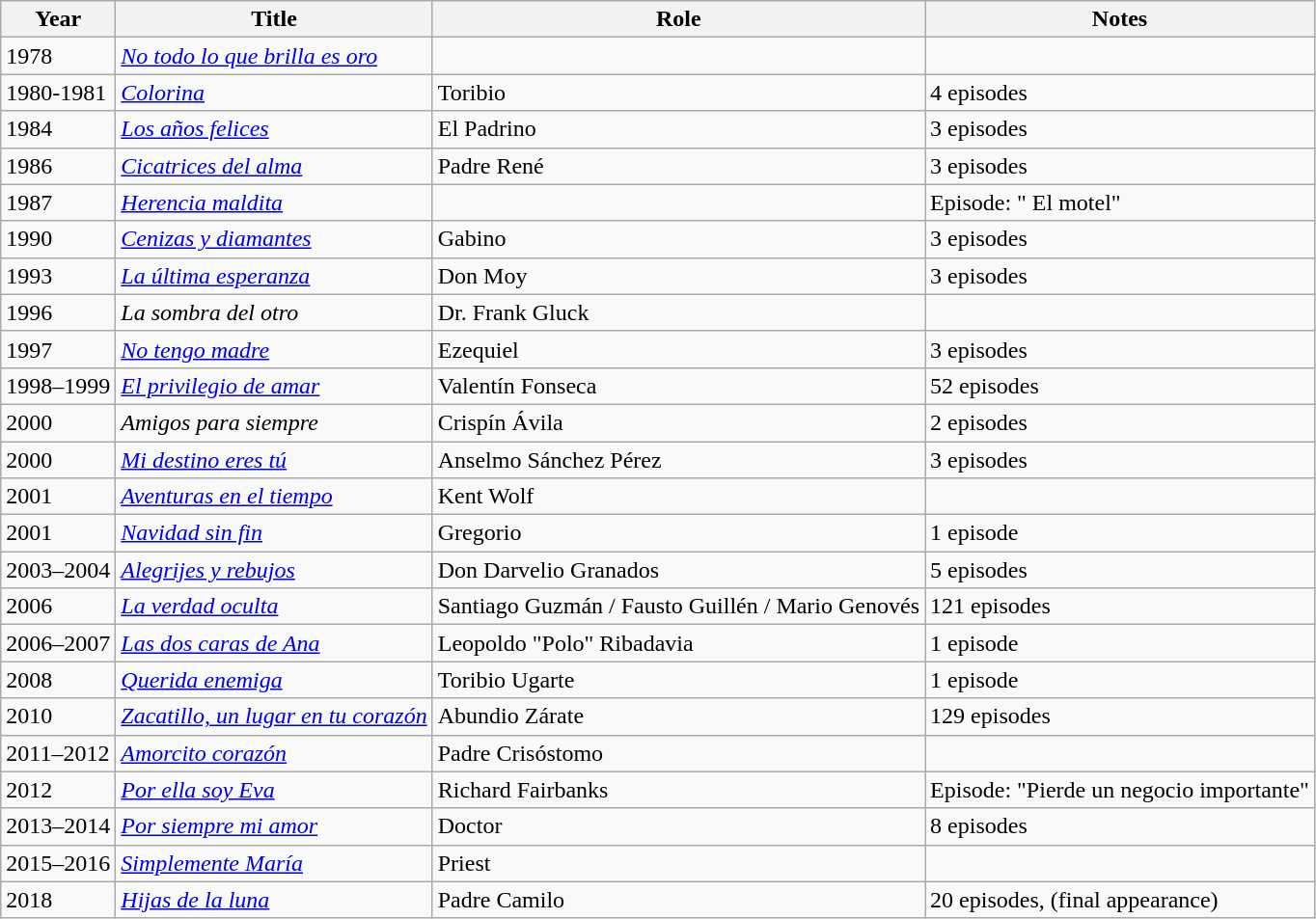<table class="wikitable sortable">
<tr>
<th>Year</th>
<th>Title</th>
<th>Role</th>
<th>Notes</th>
</tr>
<tr>
<td>1978</td>
<td><em><a href='#'>No todo lo que brilla es oro</a></em></td>
<td></td>
<td></td>
</tr>
<tr>
<td>1980-1981</td>
<td><em><a href='#'>Colorina</a></em></td>
<td>Toribio</td>
<td>4 episodes</td>
</tr>
<tr>
<td>1984</td>
<td><em><a href='#'>Los años felices</a></em></td>
<td>El Padrino</td>
<td>3 episodes</td>
</tr>
<tr>
<td>1986</td>
<td><em><a href='#'>Cicatrices del alma</a></em></td>
<td>Padre René</td>
<td>3 episodes</td>
</tr>
<tr>
<td>1987</td>
<td><em><a href='#'>Herencia maldita</a></em></td>
<td></td>
<td>Episode: " El motel"</td>
</tr>
<tr>
<td>1990</td>
<td><em><a href='#'>Cenizas y diamantes</a></em></td>
<td>Gabino</td>
<td>3 episodes</td>
</tr>
<tr>
<td>1993</td>
<td><em><a href='#'>La última esperanza</a></em></td>
<td>Don Moy</td>
<td>3 episodes</td>
</tr>
<tr>
<td>1996</td>
<td><em>La sombra del otro</em></td>
<td>Dr. Frank Gluck</td>
<td></td>
</tr>
<tr>
<td>1997</td>
<td><em><a href='#'>No tengo madre</a></em></td>
<td>Ezequiel</td>
<td>3 episodes</td>
</tr>
<tr>
<td>1998–1999</td>
<td><em><a href='#'>El privilegio de amar</a></em></td>
<td>Valentín Fonseca</td>
<td>52 episodes</td>
</tr>
<tr>
<td>2000</td>
<td><em>Amigos para siempre</em></td>
<td>Crispín Ávila</td>
<td>2 episodes</td>
</tr>
<tr>
<td>2000</td>
<td><em><a href='#'>Mi destino eres tú</a></em></td>
<td>Anselmo Sánchez Pérez</td>
<td>3 episodes</td>
</tr>
<tr>
<td>2001</td>
<td><em><a href='#'>Aventuras en el tiempo</a></em></td>
<td>Kent Wolf</td>
<td></td>
</tr>
<tr>
<td>2001</td>
<td><em><a href='#'>Navidad sin fin</a></em></td>
<td>Gregorio</td>
<td>1 episode</td>
</tr>
<tr>
<td>2003–2004</td>
<td><em><a href='#'>Alegrijes y rebujos</a></em></td>
<td>Don Darvelio Granados</td>
<td>5 episodes</td>
</tr>
<tr>
<td>2006</td>
<td><em><a href='#'>La verdad oculta</a></em></td>
<td>Santiago Guzmán / Fausto Guillén / Mario Genovés</td>
<td>121 episodes</td>
</tr>
<tr>
<td>2006–2007</td>
<td><em><a href='#'>Las dos caras de Ana</a></em></td>
<td>Leopoldo "Polo" Ribadavia</td>
<td>1 episode</td>
</tr>
<tr>
<td>2008</td>
<td><em><a href='#'>Querida enemiga</a></em></td>
<td>Toribio Ugarte</td>
<td>1 episode</td>
</tr>
<tr>
<td>2010</td>
<td><em><a href='#'>Zacatillo, un lugar en tu corazón</a></em></td>
<td>Abundio Zárate</td>
<td>129 episodes</td>
</tr>
<tr>
<td>2011–2012</td>
<td><em><a href='#'>Amorcito corazón</a></em></td>
<td>Padre Crisóstomo</td>
<td></td>
</tr>
<tr>
<td>2012</td>
<td><em><a href='#'>Por ella soy Eva</a></em></td>
<td>Richard Fairbanks</td>
<td>Episode: "Pierde un negocio importante"</td>
</tr>
<tr>
<td>2013–2014</td>
<td><em><a href='#'>Por siempre mi amor</a></em></td>
<td>Doctor</td>
<td>8 episodes</td>
</tr>
<tr>
<td>2015–2016</td>
<td><em><a href='#'>Simplemente María</a></em></td>
<td>Priest</td>
<td></td>
</tr>
<tr>
<td>2018</td>
<td><em><a href='#'>Hijas de la luna</a></em></td>
<td>Padre Camilo</td>
<td>20 episodes, (final appearance)</td>
</tr>
</table>
